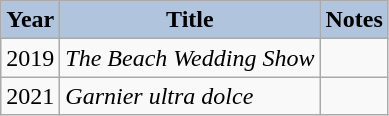<table class="wikitable">
<tr>
<th style="background:#B0C4DE;">Year</th>
<th style="background:#B0C4DE;">Title</th>
<th style="background:#B0C4DE;">Notes</th>
</tr>
<tr>
<td>2019</td>
<td><em>The Beach Wedding Show</em></td>
<td></td>
</tr>
<tr>
<td>2021</td>
<td><em>Garnier ultra dolce</em></td>
<td></td>
</tr>
</table>
